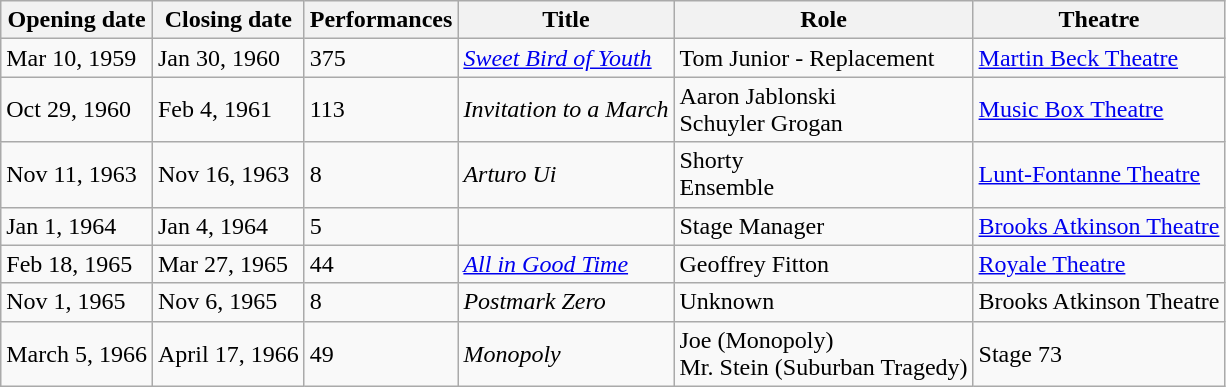<table class="wikitable sortable">
<tr>
<th class="unsortable">Opening date</th>
<th class="unsortable">Closing date</th>
<th class="unsortable">Performances</th>
<th>Title</th>
<th class="unsortable">Role</th>
<th class="unsortable">Theatre</th>
</tr>
<tr>
<td>Mar 10, 1959</td>
<td>Jan 30, 1960</td>
<td>375</td>
<td><em><a href='#'>Sweet Bird of Youth</a></em></td>
<td>Tom Junior - Replacement</td>
<td><a href='#'>Martin Beck Theatre</a></td>
</tr>
<tr>
<td>Oct 29, 1960</td>
<td>Feb 4, 1961</td>
<td>113</td>
<td><em>Invitation to a March</em></td>
<td>Aaron Jablonski<br>Schuyler Grogan</td>
<td><a href='#'>Music Box Theatre</a></td>
</tr>
<tr>
<td>Nov 11, 1963</td>
<td>Nov 16, 1963</td>
<td>8</td>
<td><em>Arturo Ui</em></td>
<td>Shorty <br>Ensemble</td>
<td><a href='#'>Lunt-Fontanne Theatre</a></td>
</tr>
<tr>
<td>Jan 1, 1964</td>
<td>Jan 4, 1964</td>
<td>5</td>
<td><em></em></td>
<td>Stage Manager</td>
<td><a href='#'>Brooks Atkinson Theatre</a></td>
</tr>
<tr>
<td>Feb 18, 1965</td>
<td>Mar 27, 1965</td>
<td>44</td>
<td><em><a href='#'>All in Good Time</a></em></td>
<td>Geoffrey Fitton</td>
<td><a href='#'>Royale Theatre</a></td>
</tr>
<tr>
<td>Nov 1, 1965</td>
<td>Nov 6, 1965</td>
<td>8</td>
<td><em>Postmark Zero</em></td>
<td>Unknown</td>
<td>Brooks Atkinson Theatre</td>
</tr>
<tr>
<td>March 5, 1966</td>
<td>April 17, 1966</td>
<td>49</td>
<td><em>Monopoly</em></td>
<td>Joe (Monopoly)<br>Mr. Stein (Suburban Tragedy)</td>
<td>Stage 73</td>
</tr>
</table>
